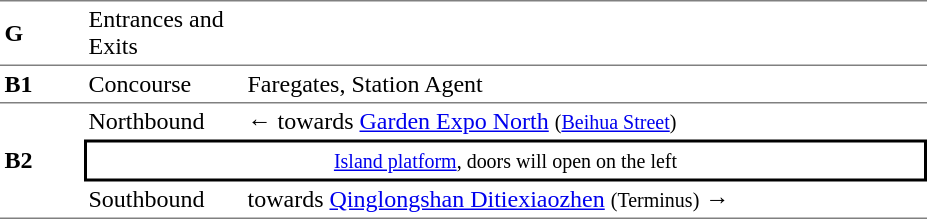<table table border=0 cellspacing=0 cellpadding=3>
<tr>
<td style="border-top:solid 1px gray;border-bottom:solid 0px gray;" width=50><strong>G</strong></td>
<td style="border-top:solid 1px gray;border-bottom:solid 0px gray;" width=100>Entrances and Exits</td>
<td style="border-top:solid 1px gray;border-bottom:solid 0px gray;" width=450></td>
</tr>
<tr>
<td style="border-top:solid 1px gray;border-bottom:solid 1px gray;" width=50><strong>B1</strong></td>
<td style="border-top:solid 1px gray;border-bottom:solid 1px gray;" width=100>Concourse</td>
<td style="border-top:solid 1px gray;border-bottom:solid 1px gray;" width=450>Faregates, Station Agent</td>
</tr>
<tr>
<td style="border-bottom:solid 1px gray;" rowspan=3><strong>B2</strong></td>
<td>Northbound</td>
<td>←  towards <a href='#'>Garden Expo North</a> <small>(<a href='#'>Beihua Street</a>)</small></td>
</tr>
<tr>
<td style="border-right:solid 2px black;border-left:solid 2px black;border-top:solid 2px black;border-bottom:solid 2px black;text-align:center;" colspan=2><small><a href='#'>Island platform</a>, doors will open on the left</small></td>
</tr>
<tr>
<td style="border-bottom:solid 1px gray;">Southbound</td>
<td style="border-bottom:solid 1px gray;"> towards <a href='#'>Qinglongshan Ditiexiaozhen</a> <small>(Terminus)</small> →</td>
</tr>
</table>
